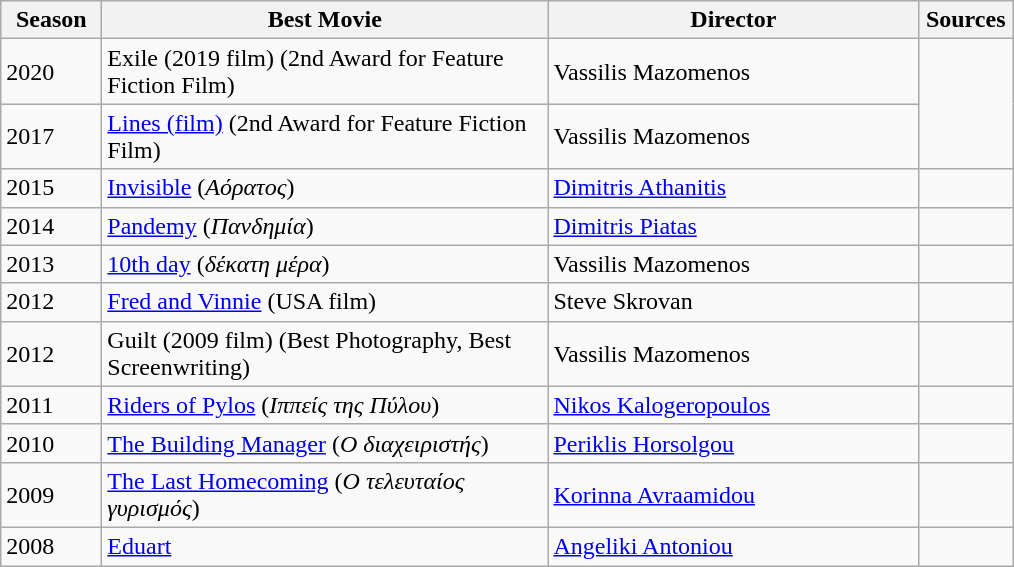<table class="wikitable" style="margin-right: 0;">
<tr text-align:center;">
<th style="width:60px;">Season</th>
<th style="width:290px;">Best Movie</th>
<th style="width:240px;">Director</th>
<th style="width:55px;">Sources</th>
</tr>
<tr>
<td>2020</td>
<td>Exile (2019 film) (2nd Award for Feature Fiction Film)</td>
<td>Vassilis Mazomenos</td>
</tr>
<tr>
<td>2017</td>
<td><a href='#'>Lines (film)</a> (2nd Award for Feature Fiction Film)</td>
<td>Vassilis Mazomenos</td>
</tr>
<tr>
<td>2015</td>
<td><a href='#'>Invisible</a> (<em>Αόρατος</em>)</td>
<td><a href='#'>Dimitris Athanitis</a></td>
<td></td>
</tr>
<tr>
<td>2014</td>
<td><a href='#'>Pandemy</a> (<em>Πανδημία</em>)</td>
<td><a href='#'>Dimitris Piatas</a></td>
<td></td>
</tr>
<tr>
<td>2013</td>
<td><a href='#'>10th day</a> (<em>δέκατη μέρα</em>)</td>
<td>Vassilis Mazomenos</td>
<td></td>
</tr>
<tr>
<td>2012</td>
<td><a href='#'>Fred and Vinnie</a> (USA film)</td>
<td>Steve Skrovan</td>
<td></td>
</tr>
<tr>
<td>2012</td>
<td>Guilt (2009 film) (Best Photography, Best Screenwriting)</td>
<td>Vassilis Mazomenos</td>
<td></td>
</tr>
<tr>
<td>2011</td>
<td><a href='#'>Riders of Pylos</a> (<em>Ιππείς της Πύλου</em>)</td>
<td><a href='#'>Nikos Kalogeropoulos</a></td>
<td></td>
</tr>
<tr>
<td>2010</td>
<td><a href='#'>The Building Manager</a>  (<em>Ο διαχειριστής</em>)</td>
<td><a href='#'>Periklis Horsolgou</a></td>
<td></td>
</tr>
<tr>
<td>2009</td>
<td><a href='#'>The Last Homecoming</a> (<em>Ο τελευταίος γυρισμός</em>)</td>
<td><a href='#'>Korinna Avraamidou</a></td>
<td></td>
</tr>
<tr>
<td>2008</td>
<td><a href='#'>Eduart</a></td>
<td><a href='#'>Angeliki Antoniou</a></td>
<td></td>
</tr>
</table>
